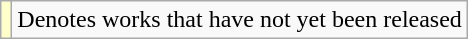<table class="wikitable">
<tr>
<td style="background:#FFFFCC;"></td>
<td>Denotes works that have not yet been released</td>
</tr>
</table>
